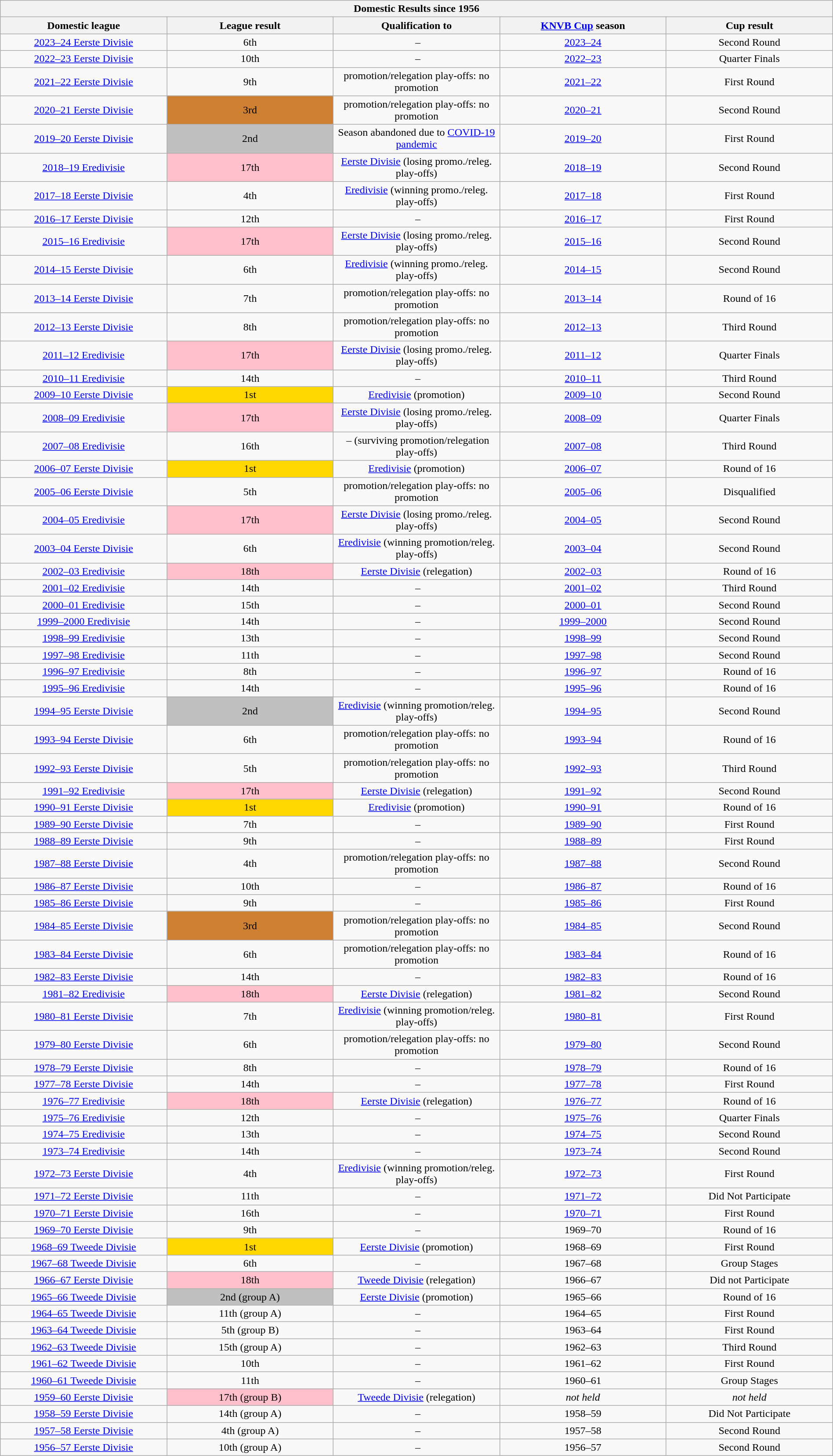<table class="wikitable collapsible collapsed" style="width: 100%; text-align: center;">
<tr>
<th colspan=5>Domestic Results since 1956</th>
</tr>
<tr>
<th width="20%">Domestic league</th>
<th width="20%">League result</th>
<th width="20%">Qualification to</th>
<th width="20%"><a href='#'>KNVB Cup</a> season</th>
<th width="20%">Cup result</th>
</tr>
<tr>
<td><a href='#'>2023–24 Eerste Divisie</a></td>
<td>6th</td>
<td> –</td>
<td><a href='#'>2023–24</a></td>
<td>Second Round</td>
</tr>
<tr>
<td><a href='#'>2022–23 Eerste Divisie</a></td>
<td>10th</td>
<td> –</td>
<td><a href='#'>2022–23</a></td>
<td>Quarter Finals</td>
</tr>
<tr>
<td><a href='#'>2021–22 Eerste Divisie</a></td>
<td>9th</td>
<td>promotion/relegation play-offs: no promotion</td>
<td><a href='#'>2021–22</a></td>
<td>First Round</td>
</tr>
<tr>
<td><a href='#'>2020–21 Eerste Divisie</a></td>
<td bgcolor="#CD7F32">3rd</td>
<td>promotion/relegation play-offs: no promotion</td>
<td><a href='#'>2020–21</a></td>
<td>Second Round</td>
</tr>
<tr>
<td><a href='#'>2019–20 Eerste Divisie</a></td>
<td bgcolor="silver">2nd</td>
<td>Season abandoned due to <a href='#'>COVID-19 pandemic</a></td>
<td><a href='#'>2019–20</a></td>
<td>First Round</td>
</tr>
<tr>
<td><a href='#'>2018–19 Eredivisie</a></td>
<td bgcolor="pink">17th</td>
<td><a href='#'>Eerste Divisie</a> (losing promo./releg. play-offs)</td>
<td><a href='#'>2018–19</a></td>
<td>Second Round</td>
</tr>
<tr>
<td><a href='#'>2017–18 Eerste Divisie</a></td>
<td>4th</td>
<td><a href='#'>Eredivisie</a> (winning promo./releg. play-offs)</td>
<td><a href='#'>2017–18</a></td>
<td>First Round</td>
</tr>
<tr>
<td><a href='#'>2016–17 Eerste Divisie</a></td>
<td>12th</td>
<td> –</td>
<td><a href='#'>2016–17</a></td>
<td>First Round</td>
</tr>
<tr>
<td><a href='#'>2015–16 Eredivisie</a></td>
<td bgcolor="pink">17th</td>
<td><a href='#'>Eerste Divisie</a> (losing promo./releg. play-offs)</td>
<td><a href='#'>2015–16</a></td>
<td>Second Round</td>
</tr>
<tr>
<td><a href='#'>2014–15 Eerste Divisie</a></td>
<td>6th</td>
<td><a href='#'>Eredivisie</a> (winning promo./releg. play-offs)</td>
<td><a href='#'>2014–15</a></td>
<td>Second Round</td>
</tr>
<tr>
<td><a href='#'>2013–14 Eerste Divisie</a></td>
<td>7th</td>
<td>promotion/relegation play-offs: no promotion</td>
<td><a href='#'>2013–14</a></td>
<td>Round of 16</td>
</tr>
<tr>
<td><a href='#'>2012–13 Eerste Divisie</a></td>
<td>8th</td>
<td>promotion/relegation play-offs: no promotion</td>
<td><a href='#'>2012–13</a></td>
<td>Third Round</td>
</tr>
<tr>
<td><a href='#'>2011–12 Eredivisie</a></td>
<td bgcolor="pink">17th</td>
<td><a href='#'>Eerste Divisie</a> (losing promo./releg. play-offs)</td>
<td><a href='#'>2011–12</a></td>
<td>Quarter Finals</td>
</tr>
<tr>
<td><a href='#'>2010–11 Eredivisie</a></td>
<td>14th</td>
<td> –</td>
<td><a href='#'>2010–11</a></td>
<td>Third Round</td>
</tr>
<tr>
<td><a href='#'>2009–10 Eerste Divisie</a></td>
<td bgcolor="gold">1st</td>
<td><a href='#'>Eredivisie</a> (promotion)</td>
<td><a href='#'>2009–10</a></td>
<td>Second Round</td>
</tr>
<tr>
<td><a href='#'>2008–09 Eredivisie</a></td>
<td bgcolor="pink">17th</td>
<td><a href='#'>Eerste Divisie</a> (losing promo./releg. play-offs)</td>
<td><a href='#'>2008–09</a></td>
<td>Quarter Finals</td>
</tr>
<tr>
<td><a href='#'>2007–08 Eredivisie</a></td>
<td>16th</td>
<td> – (surviving promotion/relegation play-offs)</td>
<td><a href='#'>2007–08</a></td>
<td>Third Round</td>
</tr>
<tr>
<td><a href='#'>2006–07 Eerste Divisie</a></td>
<td bgcolor="gold">1st</td>
<td><a href='#'>Eredivisie</a> (promotion)</td>
<td><a href='#'>2006–07</a></td>
<td>Round of 16</td>
</tr>
<tr>
<td><a href='#'>2005–06 Eerste Divisie</a></td>
<td>5th</td>
<td>promotion/relegation play-offs: no promotion</td>
<td><a href='#'>2005–06</a></td>
<td>Disqualified</td>
</tr>
<tr>
<td><a href='#'>2004–05 Eredivisie</a></td>
<td bgcolor="pink">17th</td>
<td><a href='#'>Eerste Divisie</a> (losing promo./releg. play-offs)</td>
<td><a href='#'>2004–05</a></td>
<td>Second Round</td>
</tr>
<tr>
<td><a href='#'>2003–04 Eerste Divisie</a></td>
<td>6th</td>
<td><a href='#'>Eredivisie</a> (winning promotion/releg. play-offs)</td>
<td><a href='#'>2003–04</a></td>
<td>Second Round</td>
</tr>
<tr>
<td><a href='#'>2002–03 Eredivisie</a></td>
<td bgcolor="pink">18th</td>
<td><a href='#'>Eerste Divisie</a> (relegation)</td>
<td><a href='#'>2002–03</a></td>
<td>Round of 16</td>
</tr>
<tr>
<td><a href='#'>2001–02 Eredivisie</a></td>
<td>14th</td>
<td> –</td>
<td><a href='#'>2001–02</a></td>
<td>Third Round</td>
</tr>
<tr>
<td><a href='#'>2000–01 Eredivisie</a></td>
<td>15th</td>
<td> –</td>
<td><a href='#'>2000–01</a></td>
<td>Second Round</td>
</tr>
<tr>
<td><a href='#'>1999–2000 Eredivisie</a></td>
<td>14th</td>
<td> –</td>
<td><a href='#'>1999–2000</a></td>
<td>Second Round</td>
</tr>
<tr>
<td><a href='#'>1998–99 Eredivisie</a></td>
<td>13th</td>
<td> –</td>
<td><a href='#'>1998–99</a></td>
<td>Second Round</td>
</tr>
<tr>
<td><a href='#'>1997–98 Eredivisie</a></td>
<td>11th</td>
<td> –</td>
<td><a href='#'>1997–98</a></td>
<td>Second Round</td>
</tr>
<tr>
<td><a href='#'>1996–97 Eredivisie</a></td>
<td>8th</td>
<td> –</td>
<td><a href='#'>1996–97</a></td>
<td>Round of 16</td>
</tr>
<tr>
<td><a href='#'>1995–96 Eredivisie</a></td>
<td>14th</td>
<td> –</td>
<td><a href='#'>1995–96</a></td>
<td>Round of 16</td>
</tr>
<tr>
<td><a href='#'>1994–95 Eerste Divisie</a></td>
<td bgcolor="silver">2nd</td>
<td><a href='#'>Eredivisie</a> (winning promotion/releg. play-offs)</td>
<td><a href='#'>1994–95</a></td>
<td>Second Round</td>
</tr>
<tr>
<td><a href='#'>1993–94 Eerste Divisie</a></td>
<td>6th</td>
<td>promotion/relegation play-offs: no promotion</td>
<td><a href='#'>1993–94</a></td>
<td>Round of 16</td>
</tr>
<tr>
<td><a href='#'>1992–93 Eerste Divisie</a></td>
<td>5th</td>
<td>promotion/relegation play-offs: no promotion</td>
<td><a href='#'>1992–93</a></td>
<td>Third Round</td>
</tr>
<tr>
<td><a href='#'>1991–92 Eredivisie</a></td>
<td bgcolor="pink">17th</td>
<td><a href='#'>Eerste Divisie</a> (relegation)</td>
<td><a href='#'>1991–92</a></td>
<td>Second Round</td>
</tr>
<tr>
<td><a href='#'>1990–91 Eerste Divisie</a></td>
<td bgcolor="gold">1st</td>
<td><a href='#'>Eredivisie</a> (promotion)</td>
<td><a href='#'>1990–91</a></td>
<td>Round of 16</td>
</tr>
<tr>
<td><a href='#'>1989–90 Eerste Divisie</a></td>
<td>7th</td>
<td> –</td>
<td><a href='#'>1989–90</a></td>
<td>First Round</td>
</tr>
<tr>
<td><a href='#'>1988–89 Eerste Divisie</a></td>
<td>9th</td>
<td> –</td>
<td><a href='#'>1988–89</a></td>
<td>First Round</td>
</tr>
<tr>
<td><a href='#'>1987–88 Eerste Divisie</a></td>
<td>4th</td>
<td>promotion/relegation play-offs: no promotion</td>
<td><a href='#'>1987–88</a></td>
<td>Second Round</td>
</tr>
<tr>
<td><a href='#'>1986–87 Eerste Divisie</a></td>
<td>10th</td>
<td> –</td>
<td><a href='#'>1986–87</a></td>
<td>Round of 16</td>
</tr>
<tr>
<td><a href='#'>1985–86 Eerste Divisie</a></td>
<td>9th</td>
<td> –</td>
<td><a href='#'>1985–86</a></td>
<td>First Round</td>
</tr>
<tr>
<td><a href='#'>1984–85 Eerste Divisie</a></td>
<td bgcolor="#CD7F32">3rd</td>
<td>promotion/relegation play-offs: no promotion</td>
<td><a href='#'>1984–85</a></td>
<td>Second Round</td>
</tr>
<tr>
<td><a href='#'>1983–84 Eerste Divisie</a></td>
<td>6th</td>
<td>promotion/relegation play-offs: no promotion</td>
<td><a href='#'>1983–84</a></td>
<td>Round of 16</td>
</tr>
<tr>
<td><a href='#'>1982–83 Eerste Divisie</a></td>
<td>14th</td>
<td> –</td>
<td><a href='#'>1982–83</a></td>
<td>Round of 16</td>
</tr>
<tr>
<td><a href='#'>1981–82 Eredivisie</a></td>
<td bgcolor="pink">18th</td>
<td><a href='#'>Eerste Divisie</a> (relegation)</td>
<td><a href='#'>1981–82</a></td>
<td>Second Round</td>
</tr>
<tr>
<td><a href='#'>1980–81 Eerste Divisie</a></td>
<td>7th</td>
<td><a href='#'>Eredivisie</a> (winning promotion/releg. play-offs)</td>
<td><a href='#'>1980–81</a></td>
<td>First Round</td>
</tr>
<tr>
<td><a href='#'>1979–80 Eerste Divisie</a></td>
<td>6th</td>
<td>promotion/relegation play-offs: no promotion</td>
<td><a href='#'>1979–80</a></td>
<td>Second Round</td>
</tr>
<tr>
<td><a href='#'>1978–79 Eerste Divisie</a></td>
<td>8th</td>
<td> –</td>
<td><a href='#'>1978–79</a></td>
<td>Round of 16</td>
</tr>
<tr>
<td><a href='#'>1977–78 Eerste Divisie</a></td>
<td>14th</td>
<td> –</td>
<td><a href='#'>1977–78</a></td>
<td>First Round</td>
</tr>
<tr>
<td><a href='#'>1976–77 Eredivisie</a></td>
<td bgcolor="pink">18th</td>
<td><a href='#'>Eerste Divisie</a> (relegation)</td>
<td><a href='#'>1976–77</a></td>
<td>Round of 16</td>
</tr>
<tr>
<td><a href='#'>1975–76 Eredivisie</a></td>
<td>12th</td>
<td> –</td>
<td><a href='#'>1975–76</a></td>
<td>Quarter Finals</td>
</tr>
<tr>
<td><a href='#'>1974–75 Eredivisie</a></td>
<td>13th</td>
<td> –</td>
<td><a href='#'>1974–75</a></td>
<td>Second Round</td>
</tr>
<tr>
<td><a href='#'>1973–74 Eredivisie</a></td>
<td>14th</td>
<td> –</td>
<td><a href='#'>1973–74</a></td>
<td>Second Round</td>
</tr>
<tr>
<td><a href='#'>1972–73 Eerste Divisie</a></td>
<td>4th</td>
<td><a href='#'>Eredivisie</a> (winning promotion/releg. play-offs)</td>
<td><a href='#'>1972–73</a></td>
<td>First Round</td>
</tr>
<tr>
<td><a href='#'>1971–72 Eerste Divisie</a></td>
<td>11th</td>
<td> –</td>
<td><a href='#'>1971–72</a></td>
<td>Did Not Participate</td>
</tr>
<tr>
<td><a href='#'>1970–71 Eerste Divisie</a></td>
<td>16th</td>
<td> –</td>
<td><a href='#'>1970–71</a></td>
<td>First Round</td>
</tr>
<tr>
<td><a href='#'>1969–70 Eerste Divisie</a></td>
<td>9th</td>
<td> –</td>
<td>1969–70</td>
<td>Round of 16</td>
</tr>
<tr>
<td><a href='#'>1968–69 Tweede Divisie</a></td>
<td bgcolor="gold">1st</td>
<td><a href='#'>Eerste Divisie</a> (promotion)</td>
<td>1968–69</td>
<td>First Round</td>
</tr>
<tr>
<td><a href='#'>1967–68 Tweede Divisie</a></td>
<td>6th</td>
<td> –</td>
<td>1967–68</td>
<td>Group Stages</td>
</tr>
<tr>
<td><a href='#'>1966–67 Eerste Divisie</a></td>
<td bgcolor="pink">18th</td>
<td><a href='#'>Tweede Divisie</a> (relegation)</td>
<td>1966–67</td>
<td>Did not Participate</td>
</tr>
<tr>
<td><a href='#'>1965–66 Tweede Divisie</a></td>
<td bgcolor="silver">2nd (group A)</td>
<td><a href='#'>Eerste Divisie</a> (promotion)</td>
<td>1965–66</td>
<td>Round of 16</td>
</tr>
<tr>
<td><a href='#'>1964–65 Tweede Divisie</a></td>
<td>11th (group A)</td>
<td> –</td>
<td>1964–65</td>
<td>First Round</td>
</tr>
<tr>
<td><a href='#'>1963–64 Tweede Divisie</a></td>
<td>5th (group B)</td>
<td> –</td>
<td>1963–64</td>
<td>First Round</td>
</tr>
<tr>
<td><a href='#'>1962–63 Tweede Divisie</a></td>
<td>15th (group A)</td>
<td> –</td>
<td>1962–63</td>
<td>Third Round</td>
</tr>
<tr>
<td><a href='#'>1961–62 Tweede Divisie</a></td>
<td>10th</td>
<td> –</td>
<td>1961–62</td>
<td>First Round</td>
</tr>
<tr>
<td><a href='#'>1960–61 Tweede Divisie</a></td>
<td>11th</td>
<td> –</td>
<td>1960–61</td>
<td>Group Stages</td>
</tr>
<tr>
<td><a href='#'>1959–60 Eerste Divisie</a></td>
<td bgcolor="pink">17th (group B)</td>
<td><a href='#'>Tweede Divisie</a> (relegation)</td>
<td><em>not held</em></td>
<td><em>not held</em></td>
</tr>
<tr>
<td><a href='#'>1958–59 Eerste Divisie</a></td>
<td>14th (group A)</td>
<td> –</td>
<td>1958–59</td>
<td>Did Not Participate</td>
</tr>
<tr>
<td><a href='#'>1957–58 Eerste Divisie</a></td>
<td>4th (group A)</td>
<td> –</td>
<td>1957–58</td>
<td>Second Round</td>
</tr>
<tr>
<td><a href='#'>1956–57 Eerste Divisie</a></td>
<td>10th (group A)</td>
<td> –</td>
<td>1956–57</td>
<td>Second Round</td>
</tr>
</table>
